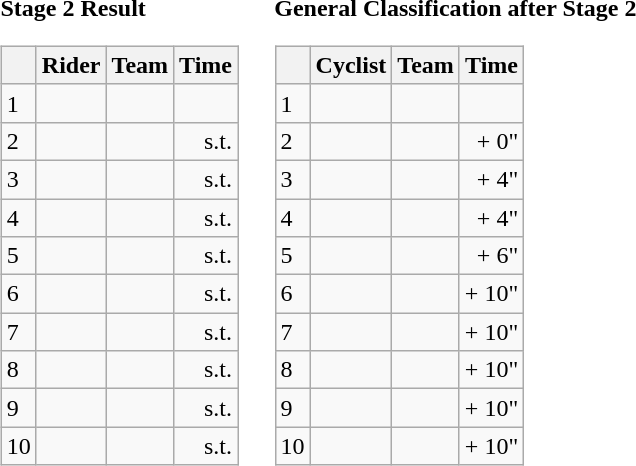<table>
<tr>
<td><strong>Stage 2 Result</strong><br><table class="wikitable">
<tr>
<th></th>
<th>Rider</th>
<th>Team</th>
<th>Time</th>
</tr>
<tr>
<td>1</td>
<td></td>
<td></td>
<td align="right"></td>
</tr>
<tr>
<td>2</td>
<td></td>
<td></td>
<td align="right">s.t.</td>
</tr>
<tr>
<td>3</td>
<td></td>
<td></td>
<td align="right">s.t.</td>
</tr>
<tr>
<td>4</td>
<td></td>
<td></td>
<td align="right">s.t.</td>
</tr>
<tr>
<td>5</td>
<td></td>
<td></td>
<td align="right">s.t.</td>
</tr>
<tr>
<td>6</td>
<td></td>
<td></td>
<td align="right">s.t.</td>
</tr>
<tr>
<td>7</td>
<td></td>
<td></td>
<td align="right">s.t.</td>
</tr>
<tr>
<td>8</td>
<td></td>
<td></td>
<td align="right">s.t.</td>
</tr>
<tr>
<td>9</td>
<td></td>
<td></td>
<td align="right">s.t.</td>
</tr>
<tr>
<td>10</td>
<td></td>
<td></td>
<td align="right">s.t.</td>
</tr>
</table>
</td>
<td></td>
<td><strong>General Classification after Stage 2</strong><br><table class="wikitable">
<tr>
<th></th>
<th>Cyclist</th>
<th>Team</th>
<th>Time</th>
</tr>
<tr>
<td>1</td>
<td> </td>
<td></td>
<td align="right"></td>
</tr>
<tr>
<td>2</td>
<td></td>
<td></td>
<td align="right">+ 0"</td>
</tr>
<tr>
<td>3</td>
<td></td>
<td></td>
<td align="right">+ 4"</td>
</tr>
<tr>
<td>4</td>
<td></td>
<td></td>
<td align="right">+ 4"</td>
</tr>
<tr>
<td>5</td>
<td> </td>
<td></td>
<td align="right">+ 6"</td>
</tr>
<tr>
<td>6</td>
<td></td>
<td></td>
<td align="right">+ 10"</td>
</tr>
<tr>
<td>7</td>
<td></td>
<td></td>
<td align="right">+ 10"</td>
</tr>
<tr>
<td>8</td>
<td></td>
<td></td>
<td align="right">+ 10"</td>
</tr>
<tr>
<td>9</td>
<td></td>
<td></td>
<td align="right">+ 10"</td>
</tr>
<tr>
<td>10</td>
<td></td>
<td></td>
<td align="right">+ 10"</td>
</tr>
</table>
</td>
</tr>
</table>
